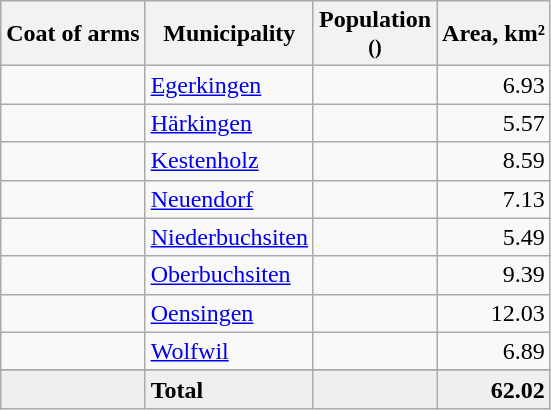<table class="wikitable">
<tr>
<th>Coat of arms</th>
<th>Municipality</th>
<th>Population<br><small>()</small></th>
<th>Area, km²</th>
</tr>
<tr>
<td align="center"></td>
<td><a href='#'>Egerkingen</a></td>
<td align="center"></td>
<td align="right">6.93</td>
</tr>
<tr>
<td align="center"></td>
<td><a href='#'>Härkingen</a></td>
<td align="center"></td>
<td align="right">5.57</td>
</tr>
<tr>
<td align="center"></td>
<td><a href='#'>Kestenholz</a></td>
<td align="center"></td>
<td align="right">8.59</td>
</tr>
<tr>
<td align="center"></td>
<td><a href='#'>Neuendorf</a></td>
<td align="center"></td>
<td align="right">7.13</td>
</tr>
<tr>
<td align="center"></td>
<td><a href='#'>Niederbuchsiten</a></td>
<td align="center"></td>
<td align="right">5.49</td>
</tr>
<tr>
<td align="center"></td>
<td><a href='#'>Oberbuchsiten</a></td>
<td align="center"></td>
<td align="right">9.39</td>
</tr>
<tr>
<td align="center"></td>
<td><a href='#'>Oensingen</a></td>
<td align="center"></td>
<td align="right">12.03</td>
</tr>
<tr>
<td align="center"></td>
<td><a href='#'>Wolfwil</a></td>
<td align="center"></td>
<td align="right">6.89</td>
</tr>
<tr>
</tr>
<tr style="background-color:#EFEFEF;">
<td align="center"></td>
<td bgcolor="#EFEFEF"><strong>Total</strong></td>
<td bgcolor="#EFEFEF" align="center"><strong></strong></td>
<td bgcolor="#EFEFEF" align="right"><strong>62.02</strong></td>
</tr>
</table>
